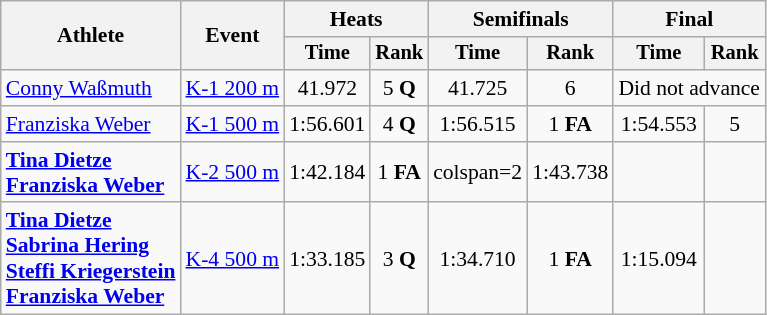<table class=wikitable style="font-size:90%">
<tr>
<th rowspan="2">Athlete</th>
<th rowspan="2">Event</th>
<th colspan=2>Heats</th>
<th colspan=2>Semifinals</th>
<th colspan=2>Final</th>
</tr>
<tr style="font-size:95%">
<th>Time</th>
<th>Rank</th>
<th>Time</th>
<th>Rank</th>
<th>Time</th>
<th>Rank</th>
</tr>
<tr align=center>
<td align=left><a href='#'>Conny Waßmuth</a></td>
<td align=left><a href='#'>K-1 200 m</a></td>
<td>41.972</td>
<td>5 <strong>Q</strong></td>
<td>41.725</td>
<td>6</td>
<td colspan=2>Did not advance</td>
</tr>
<tr align=center>
<td align=left><a href='#'>Franziska Weber</a></td>
<td align=left><a href='#'>K-1 500 m</a></td>
<td>1:56.601</td>
<td>4 <strong>Q</strong></td>
<td>1:56.515</td>
<td>1 <strong>FA</strong></td>
<td>1:54.553</td>
<td>5</td>
</tr>
<tr align=center>
<td align=left><strong><a href='#'>Tina Dietze</a><br><a href='#'>Franziska Weber</a></strong></td>
<td align=left><a href='#'>K-2 500 m</a></td>
<td>1:42.184</td>
<td>1 <strong>FA</strong></td>
<td>colspan=2 </td>
<td>1:43.738</td>
<td></td>
</tr>
<tr align=center>
<td align=left><strong><a href='#'>Tina Dietze</a><br><a href='#'>Sabrina Hering</a><br><a href='#'>Steffi Kriegerstein</a><br><a href='#'>Franziska Weber</a></strong></td>
<td align=left><a href='#'>K-4 500 m</a></td>
<td>1:33.185</td>
<td>3 <strong>Q</strong></td>
<td>1:34.710</td>
<td>1 <strong>FA</strong></td>
<td>1:15.094</td>
<td></td>
</tr>
</table>
